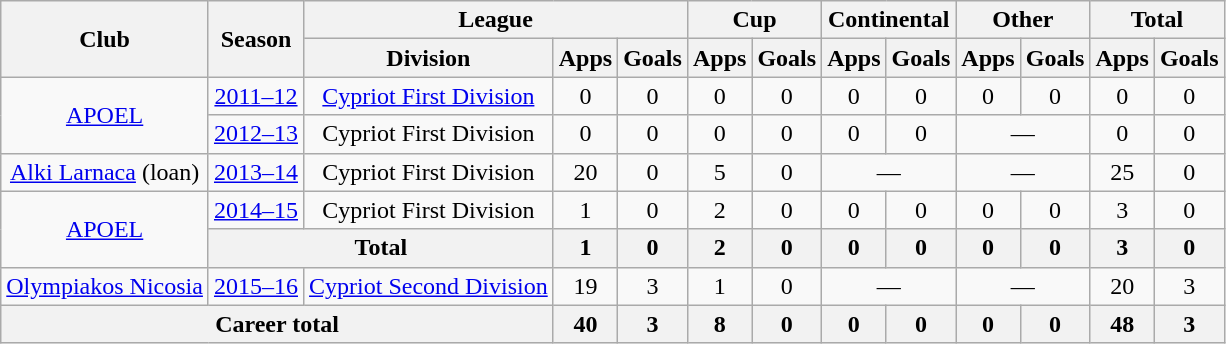<table class="wikitable" style="text-align: center;">
<tr>
<th rowspan="2">Club</th>
<th rowspan="2">Season</th>
<th colspan="3">League</th>
<th colspan="2">Cup</th>
<th colspan="2">Continental</th>
<th colspan="2">Other</th>
<th colspan="2">Total</th>
</tr>
<tr>
<th>Division</th>
<th>Apps</th>
<th>Goals</th>
<th>Apps</th>
<th>Goals</th>
<th>Apps</th>
<th>Goals</th>
<th>Apps</th>
<th>Goals</th>
<th>Apps</th>
<th>Goals</th>
</tr>
<tr>
<td rowspan="2"><a href='#'>APOEL</a></td>
<td><a href='#'>2011–12</a></td>
<td><a href='#'>Cypriot First Division</a></td>
<td>0</td>
<td>0</td>
<td>0</td>
<td>0</td>
<td>0</td>
<td>0</td>
<td>0</td>
<td>0</td>
<td>0</td>
<td>0</td>
</tr>
<tr>
<td><a href='#'>2012–13</a></td>
<td>Cypriot First Division</td>
<td>0</td>
<td>0</td>
<td>0</td>
<td>0</td>
<td>0</td>
<td>0</td>
<td colspan="2">—</td>
<td>0</td>
<td>0</td>
</tr>
<tr>
<td rowspan="1"><a href='#'>Alki Larnaca</a> (loan)</td>
<td><a href='#'>2013–14</a></td>
<td>Cypriot First Division</td>
<td>20</td>
<td>0</td>
<td>5</td>
<td>0</td>
<td colspan="2">—</td>
<td colspan="2">—</td>
<td>25</td>
<td>0</td>
</tr>
<tr>
<td rowspan="2"><a href='#'>APOEL</a></td>
<td><a href='#'>2014–15</a></td>
<td>Cypriot First Division</td>
<td>1</td>
<td>0</td>
<td>2</td>
<td>0</td>
<td>0</td>
<td>0</td>
<td>0</td>
<td>0</td>
<td>3</td>
<td>0</td>
</tr>
<tr>
<th colspan="2">Total</th>
<th>1</th>
<th>0</th>
<th>2</th>
<th>0</th>
<th>0</th>
<th>0</th>
<th>0</th>
<th>0</th>
<th>3</th>
<th>0</th>
</tr>
<tr>
<td rowspan="1"><a href='#'>Olympiakos Nicosia</a></td>
<td><a href='#'>2015–16</a></td>
<td><a href='#'>Cypriot Second Division</a></td>
<td>19</td>
<td>3</td>
<td>1</td>
<td>0</td>
<td colspan="2">—</td>
<td colspan="2">—</td>
<td>20</td>
<td>3</td>
</tr>
<tr>
<th colspan="3">Career total</th>
<th>40</th>
<th>3</th>
<th>8</th>
<th>0</th>
<th>0</th>
<th>0</th>
<th>0</th>
<th>0</th>
<th>48</th>
<th>3</th>
</tr>
</table>
